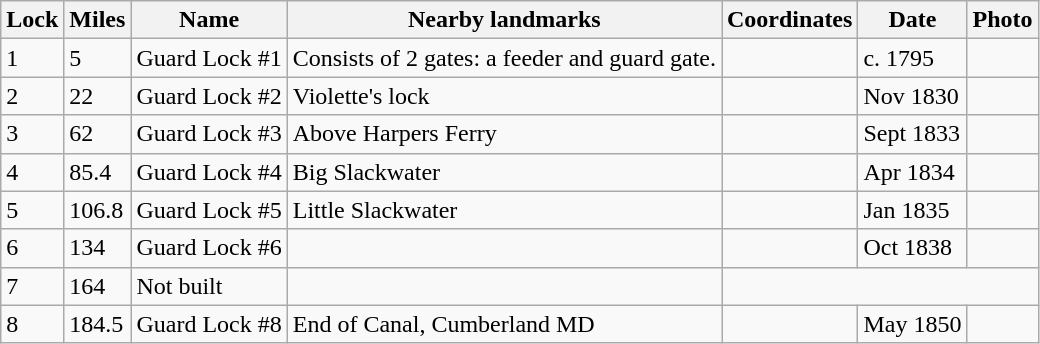<table class="wikitable collapsible collapsed">
<tr>
<th>Lock</th>
<th>Miles</th>
<th>Name</th>
<th>Nearby landmarks</th>
<th>Coordinates</th>
<th>Date</th>
<th>Photo</th>
</tr>
<tr>
<td>1</td>
<td>5</td>
<td>Guard Lock #1</td>
<td>Consists of 2 gates: a feeder and guard gate.</td>
<td><br></td>
<td>c. 1795</td>
<td></td>
</tr>
<tr>
<td>2</td>
<td>22</td>
<td>Guard Lock #2</td>
<td>Violette's lock</td>
<td></td>
<td>Nov 1830</td>
<td></td>
</tr>
<tr>
<td>3</td>
<td>62</td>
<td>Guard Lock #3</td>
<td>Above Harpers Ferry</td>
<td></td>
<td>Sept 1833</td>
<td></td>
</tr>
<tr>
<td>4</td>
<td>85.4</td>
<td>Guard Lock #4</td>
<td>Big Slackwater</td>
<td></td>
<td>Apr 1834</td>
<td></td>
</tr>
<tr>
<td>5</td>
<td>106.8</td>
<td>Guard Lock #5</td>
<td>Little Slackwater</td>
<td></td>
<td>Jan 1835</td>
<td></td>
</tr>
<tr>
<td>6</td>
<td>134</td>
<td>Guard Lock #6</td>
<td></td>
<td></td>
<td>Oct 1838</td>
<td></td>
</tr>
<tr>
<td>7</td>
<td>164</td>
<td>Not built</td>
<td></td>
</tr>
<tr>
<td>8</td>
<td>184.5</td>
<td>Guard Lock #8</td>
<td>End of Canal, Cumberland MD</td>
<td></td>
<td>May 1850</td>
<td></td>
</tr>
</table>
